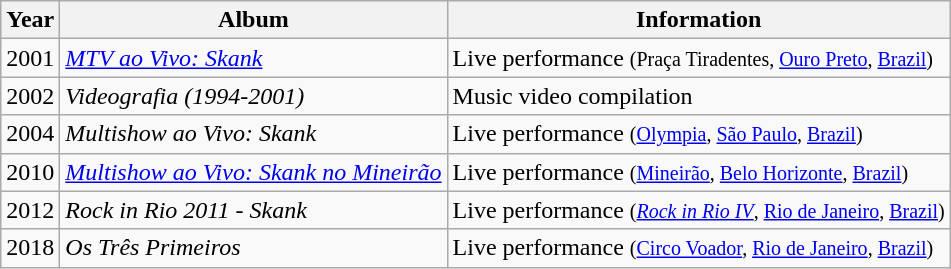<table class="wikitable">
<tr>
<th>Year</th>
<th>Album</th>
<th>Information</th>
</tr>
<tr>
<td>2001</td>
<td><em><a href='#'>MTV ao Vivo: Skank</a></em></td>
<td>Live performance <small>(Praça Tiradentes, <a href='#'>Ouro Preto</a>, <a href='#'>Brazil</a>)</small></td>
</tr>
<tr>
<td>2002</td>
<td><em>Videografia (1994-2001)</em></td>
<td>Music video compilation</td>
</tr>
<tr>
<td>2004</td>
<td><em>Multishow ao Vivo: Skank</em></td>
<td>Live performance <small>(<a href='#'>Olympia</a>, <a href='#'>São Paulo</a>, <a href='#'>Brazil</a>)</small></td>
</tr>
<tr>
<td>2010</td>
<td><em><a href='#'>Multishow ao Vivo: Skank no Mineirão</a></em></td>
<td>Live performance <small>(<a href='#'>Mineirão</a>, <a href='#'>Belo Horizonte</a>, <a href='#'>Brazil</a>)</small></td>
</tr>
<tr>
<td>2012</td>
<td><em>Rock in Rio 2011 - Skank</em></td>
<td>Live performance <small>(<em><a href='#'>Rock in Rio IV</a></em>, <a href='#'>Rio de Janeiro</a>, <a href='#'>Brazil</a>)</small></td>
</tr>
<tr>
<td>2018</td>
<td><em>Os Três Primeiros</em></td>
<td>Live performance <small>(<a href='#'>Circo Voador</a>, <a href='#'>Rio de Janeiro</a>, <a href='#'>Brazil</a>)</small></td>
</tr>
</table>
